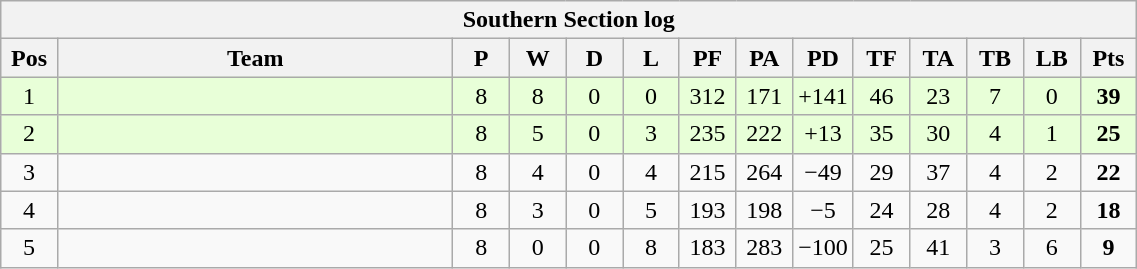<table class="wikitable" style="text-align:center; font-size:100%; width:60%;">
<tr>
<th colspan="100%" cellpadding="0" cellspacing="0"><strong>Southern Section log</strong></th>
</tr>
<tr>
<th style="width:5%;">Pos</th>
<th style="width:35%;">Team</th>
<th style="width:5%;">P</th>
<th style="width:5%;">W</th>
<th style="width:5%;">D</th>
<th style="width:5%;">L</th>
<th style="width:5%;">PF</th>
<th style="width:5%;">PA</th>
<th style="width:5%;">PD</th>
<th style="width:5%;">TF</th>
<th style="width:5%;">TA</th>
<th style="width:5%;">TB</th>
<th style="width:5%;">LB</th>
<th style="width:5%;">Pts<br></th>
</tr>
<tr style="background:#E8FFD8;">
<td>1</td>
<td align=left></td>
<td>8</td>
<td>8</td>
<td>0</td>
<td>0</td>
<td>312</td>
<td>171</td>
<td>+141</td>
<td>46</td>
<td>23</td>
<td>7</td>
<td>0</td>
<td><strong>39</strong></td>
</tr>
<tr style="background:#E8FFD8;">
<td>2</td>
<td align=left></td>
<td>8</td>
<td>5</td>
<td>0</td>
<td>3</td>
<td>235</td>
<td>222</td>
<td>+13</td>
<td>35</td>
<td>30</td>
<td>4</td>
<td>1</td>
<td><strong>25</strong></td>
</tr>
<tr>
<td>3</td>
<td align=left></td>
<td>8</td>
<td>4</td>
<td>0</td>
<td>4</td>
<td>215</td>
<td>264</td>
<td>−49</td>
<td>29</td>
<td>37</td>
<td>4</td>
<td>2</td>
<td><strong>22</strong></td>
</tr>
<tr>
<td>4</td>
<td align=left></td>
<td>8</td>
<td>3</td>
<td>0</td>
<td>5</td>
<td>193</td>
<td>198</td>
<td>−5</td>
<td>24</td>
<td>28</td>
<td>4</td>
<td>2</td>
<td><strong>18</strong></td>
</tr>
<tr>
<td>5</td>
<td align=left></td>
<td>8</td>
<td>0</td>
<td>0</td>
<td>8</td>
<td>183</td>
<td>283</td>
<td>−100</td>
<td>25</td>
<td>41</td>
<td>3</td>
<td>6</td>
<td><strong>9</strong></td>
</tr>
</table>
